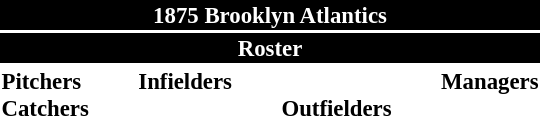<table class="toccolours" style="font-size: 95%;">
<tr>
<th colspan="10" style="background-color: black; color:white; text-align: center;">1875 Brooklyn Atlantics</th>
</tr>
<tr>
<td colspan="10" style="background-color:black; color: white; text-align: center;"><strong>Roster</strong></td>
</tr>
<tr>
<td valign="top"><strong>Pitchers</strong><br>


<strong>Catchers</strong>



</td>
<td width="25px"></td>
<td valign="top"><strong>Infielders</strong><br>












</td>
<td width="25px"></td>
<td valign="top"><br><strong>Outfielders</strong>














</td>
<td width="25px"></td>
<td valign="top"><strong>Managers</strong><br>
</td>
</tr>
</table>
